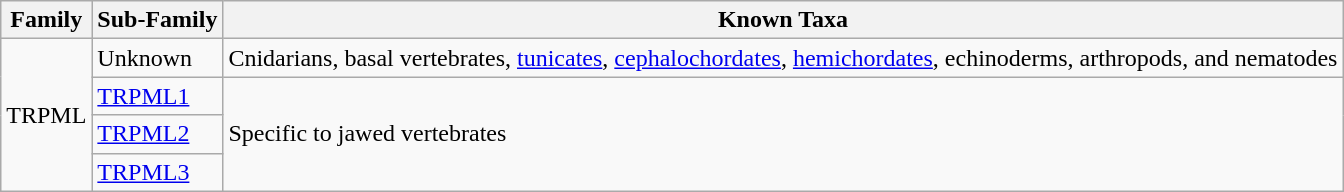<table class="wikitable">
<tr>
<th>Family</th>
<th>Sub-Family</th>
<th>Known Taxa</th>
</tr>
<tr>
<td rowspan="4">TRPML</td>
<td>Unknown</td>
<td>Cnidarians, basal vertebrates, <a href='#'>tunicates</a>, <a href='#'>cephalochordates</a>, <a href='#'>hemichordates</a>, echinoderms, arthropods, and nematodes</td>
</tr>
<tr>
<td><a href='#'>TRPML1</a></td>
<td rowspan="3">Specific to jawed vertebrates</td>
</tr>
<tr>
<td><a href='#'>TRPML2</a></td>
</tr>
<tr>
<td><a href='#'>TRPML3</a></td>
</tr>
</table>
